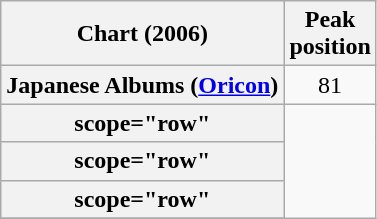<table class="wikitable sortable plainrowheaders" style="text-align:center">
<tr>
<th scope="col">Chart (2006)</th>
<th scope="col">Peak<br>position</th>
</tr>
<tr>
<th scope="row">Japanese Albums (<a href='#'>Oricon</a>)</th>
<td>81</td>
</tr>
<tr>
<th>scope="row" </th>
</tr>
<tr>
<th>scope="row" </th>
</tr>
<tr>
<th>scope="row" </th>
</tr>
<tr>
</tr>
</table>
